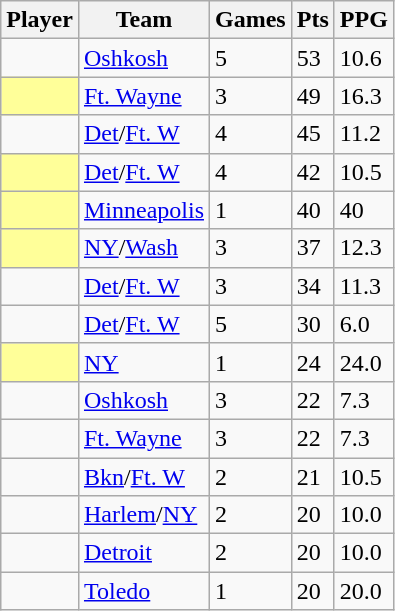<table class="wikitable sortable">
<tr>
<th scope="col">Player</th>
<th scope="col">Team</th>
<th scope="col">Games</th>
<th scope="col">Pts</th>
<th scope="col">PPG</th>
</tr>
<tr>
<td></td>
<td><a href='#'>Oshkosh</a></td>
<td>5</td>
<td>53</td>
<td>10.6</td>
</tr>
<tr>
<td !scope="row" style="background-color:#FFFF99"></td>
<td><a href='#'>Ft. Wayne</a></td>
<td>3</td>
<td>49</td>
<td>16.3</td>
</tr>
<tr>
<td></td>
<td><a href='#'>Det</a>/<a href='#'>Ft. W</a></td>
<td>4</td>
<td>45</td>
<td>11.2</td>
</tr>
<tr>
<td !scope="row" style="background-color:#FFFF99"></td>
<td><a href='#'>Det</a>/<a href='#'>Ft. W</a></td>
<td>4</td>
<td>42</td>
<td>10.5</td>
</tr>
<tr>
<td !scope="row" style="background-color:#FFFF99"></td>
<td><a href='#'>Minneapolis</a></td>
<td>1</td>
<td>40</td>
<td>40</td>
</tr>
<tr>
<td !scope="row" style="background-color:#FFFF99"></td>
<td><a href='#'>NY</a>/<a href='#'>Wash</a></td>
<td>3</td>
<td>37</td>
<td>12.3</td>
</tr>
<tr>
<td></td>
<td><a href='#'>Det</a>/<a href='#'>Ft. W</a></td>
<td>3</td>
<td>34</td>
<td>11.3</td>
</tr>
<tr>
<td></td>
<td><a href='#'>Det</a>/<a href='#'>Ft. W</a></td>
<td>5</td>
<td>30</td>
<td>6.0</td>
</tr>
<tr>
<td !scope="row" style="background-color:#FFFF99"></td>
<td><a href='#'>NY</a></td>
<td>1</td>
<td>24</td>
<td>24.0</td>
</tr>
<tr>
<td></td>
<td><a href='#'>Oshkosh</a></td>
<td>3</td>
<td>22</td>
<td>7.3</td>
</tr>
<tr>
<td></td>
<td><a href='#'>Ft. Wayne</a></td>
<td>3</td>
<td>22</td>
<td>7.3</td>
</tr>
<tr>
<td></td>
<td><a href='#'>Bkn</a>/<a href='#'>Ft. W</a></td>
<td>2</td>
<td>21</td>
<td>10.5</td>
</tr>
<tr>
<td></td>
<td><a href='#'>Harlem</a>/<a href='#'>NY</a></td>
<td>2</td>
<td>20</td>
<td>10.0</td>
</tr>
<tr>
<td></td>
<td><a href='#'>Detroit</a></td>
<td>2</td>
<td>20</td>
<td>10.0</td>
</tr>
<tr>
<td></td>
<td><a href='#'>Toledo</a></td>
<td>1</td>
<td>20</td>
<td>20.0</td>
</tr>
</table>
